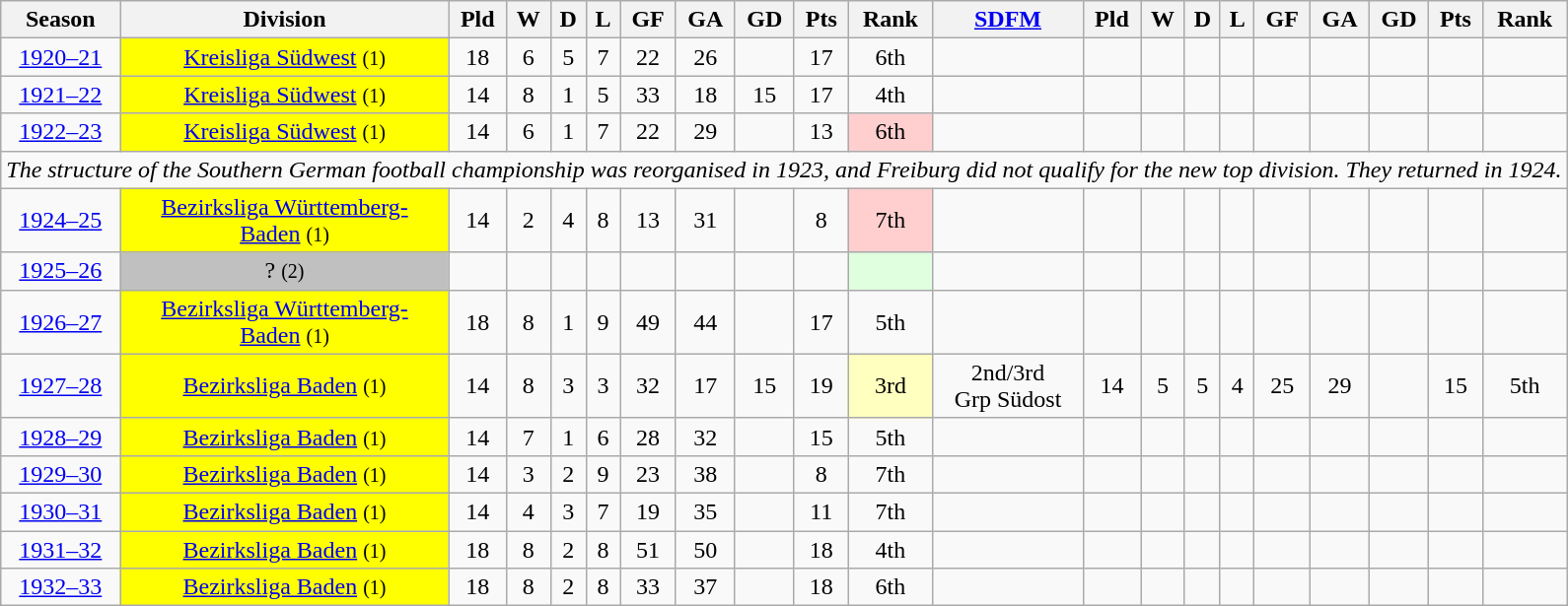<table class="wikitable sortable" style="text-align:center;">
<tr>
<th>Season</th>
<th class="unsortable">Division</th>
<th>Pld</th>
<th>W</th>
<th>D</th>
<th>L</th>
<th>GF</th>
<th>GA</th>
<th>GD</th>
<th>Pts</th>
<th>Rank</th>
<th><a href='#'>SDFM</a></th>
<th>Pld</th>
<th>W</th>
<th>D</th>
<th>L</th>
<th>GF</th>
<th>GA</th>
<th>GD</th>
<th>Pts</th>
<th>Rank</th>
</tr>
<tr>
<td><a href='#'>1920–21</a></td>
<td bgcolor="yellow"><a href='#'>Kreisliga Südwest</a> <small>(1)</small></td>
<td>18</td>
<td>6</td>
<td>5</td>
<td>7</td>
<td>22</td>
<td>26</td>
<td></td>
<td>17</td>
<td>6th</td>
<td></td>
<td></td>
<td></td>
<td></td>
<td></td>
<td></td>
<td></td>
<td></td>
<td></td>
<td></td>
</tr>
<tr>
<td><a href='#'>1921–22</a></td>
<td bgcolor="yellow"><a href='#'>Kreisliga Südwest</a> <small>(1)</small></td>
<td>14</td>
<td>8</td>
<td>1</td>
<td>5</td>
<td>33</td>
<td>18</td>
<td>15</td>
<td>17</td>
<td>4th</td>
<td></td>
<td></td>
<td></td>
<td></td>
<td></td>
<td></td>
<td></td>
<td></td>
<td></td>
<td></td>
</tr>
<tr>
<td><a href='#'>1922–23</a></td>
<td bgcolor="yellow"><a href='#'>Kreisliga Südwest</a> <small>(1)</small></td>
<td>14</td>
<td>6</td>
<td>1</td>
<td>7</td>
<td>22</td>
<td>29</td>
<td></td>
<td>13</td>
<td bgcolor="#FFCFCF">6th</td>
<td></td>
<td></td>
<td></td>
<td></td>
<td></td>
<td></td>
<td></td>
<td></td>
<td></td>
<td></td>
</tr>
<tr>
<td colspan="21"><em>The structure of the Southern German football championship was reorganised in 1923, and Freiburg did not qualify for the new top division. They returned in 1924.</em></td>
</tr>
<tr>
<td><a href='#'>1924–25</a></td>
<td bgcolor="yellow"><a href='#'>Bezirksliga Württemberg-<br>Baden</a> <small>(1)</small></td>
<td>14</td>
<td>2</td>
<td>4</td>
<td>8</td>
<td>13</td>
<td>31</td>
<td></td>
<td>8</td>
<td bgcolor="#FFCFCF">7th</td>
<td></td>
<td></td>
<td></td>
<td></td>
<td></td>
<td></td>
<td></td>
<td></td>
<td></td>
<td></td>
</tr>
<tr>
<td><a href='#'>1925–26</a></td>
<td bgcolor="silver">? <small>(2)</small></td>
<td></td>
<td></td>
<td></td>
<td></td>
<td></td>
<td></td>
<td></td>
<td></td>
<td bgcolor="#DFFFDF"></td>
<td></td>
<td></td>
<td></td>
<td></td>
<td></td>
<td></td>
<td></td>
<td></td>
<td></td>
<td></td>
</tr>
<tr>
<td><a href='#'>1926–27</a></td>
<td bgcolor="yellow"><a href='#'>Bezirksliga Württemberg-<br>Baden</a> <small>(1)</small></td>
<td>18</td>
<td>8</td>
<td>1</td>
<td>9</td>
<td>49</td>
<td>44</td>
<td></td>
<td>17</td>
<td>5th</td>
<td></td>
<td></td>
<td></td>
<td></td>
<td></td>
<td></td>
<td></td>
<td></td>
<td></td>
<td></td>
</tr>
<tr>
<td><a href='#'>1927–28</a></td>
<td bgcolor="yellow"><a href='#'>Bezirksliga Baden</a> <small>(1)</small></td>
<td>14</td>
<td>8</td>
<td>3</td>
<td>3</td>
<td>32</td>
<td>17</td>
<td>15</td>
<td>19</td>
<td bgcolor="#FFFFBF">3rd</td>
<td>2nd/3rd<br>Grp Südost</td>
<td>14</td>
<td>5</td>
<td>5</td>
<td>4</td>
<td>25</td>
<td>29</td>
<td></td>
<td>15</td>
<td>5th</td>
</tr>
<tr>
<td><a href='#'>1928–29</a></td>
<td bgcolor="yellow"><a href='#'>Bezirksliga Baden</a> <small>(1)</small></td>
<td>14</td>
<td>7</td>
<td>1</td>
<td>6</td>
<td>28</td>
<td>32</td>
<td></td>
<td>15</td>
<td>5th</td>
<td></td>
<td></td>
<td></td>
<td></td>
<td></td>
<td></td>
<td></td>
<td></td>
<td></td>
<td></td>
</tr>
<tr>
<td><a href='#'>1929–30</a></td>
<td bgcolor="yellow"><a href='#'>Bezirksliga Baden</a> <small>(1)</small></td>
<td>14</td>
<td>3</td>
<td>2</td>
<td>9</td>
<td>23</td>
<td>38</td>
<td></td>
<td>8</td>
<td>7th</td>
<td></td>
<td></td>
<td></td>
<td></td>
<td></td>
<td></td>
<td></td>
<td></td>
<td></td>
<td></td>
</tr>
<tr>
<td><a href='#'>1930–31</a></td>
<td bgcolor="yellow"><a href='#'>Bezirksliga Baden</a> <small>(1)</small></td>
<td>14</td>
<td>4</td>
<td>3</td>
<td>7</td>
<td>19</td>
<td>35</td>
<td></td>
<td>11</td>
<td>7th</td>
<td></td>
<td></td>
<td></td>
<td></td>
<td></td>
<td></td>
<td></td>
<td></td>
<td></td>
<td></td>
</tr>
<tr>
<td><a href='#'>1931–32</a></td>
<td bgcolor="yellow"><a href='#'>Bezirksliga Baden</a> <small>(1)</small></td>
<td>18</td>
<td>8</td>
<td>2</td>
<td>8</td>
<td>51</td>
<td>50</td>
<td></td>
<td>18</td>
<td>4th</td>
<td></td>
<td></td>
<td></td>
<td></td>
<td></td>
<td></td>
<td></td>
<td></td>
<td></td>
<td></td>
</tr>
<tr>
<td><a href='#'>1932–33</a></td>
<td bgcolor="yellow"><a href='#'>Bezirksliga Baden</a> <small>(1)</small></td>
<td>18</td>
<td>8</td>
<td>2</td>
<td>8</td>
<td>33</td>
<td>37</td>
<td></td>
<td>18</td>
<td>6th</td>
<td></td>
<td></td>
<td></td>
<td></td>
<td></td>
<td></td>
<td></td>
<td></td>
<td></td>
<td></td>
</tr>
</table>
